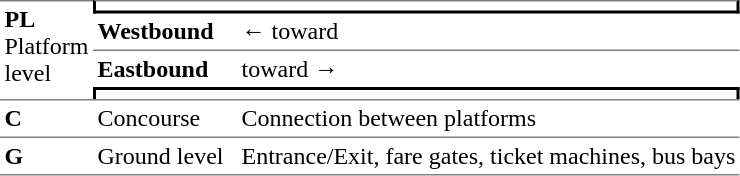<table border="0" cellspacing="0" cellpadding="3">
<tr>
<td rowspan="4" style="border-top:solid 1px gray" width="50" valign="top"><strong>PL</strong> Platform level</td>
<td colspan="2" style="border-top:solid 1px gray;border-right:solid 2px black;border-left:solid 2px black;border-bottom:solid 2px black;text-align:center"></td>
</tr>
<tr>
<td style="border-bottom:solid 1px gray" width="90"><strong>Westbound</strong></td>
<td style="border-bottom:solid 1px gray">←  toward  </td>
</tr>
<tr>
<td><strong>Eastbound</strong></td>
<td>  toward   →</td>
</tr>
<tr>
<td colspan="2" style="border-top:solid 2px black;border-right:solid 2px black;border-left:solid 2px black;text-align:center"></td>
</tr>
<tr>
<td style="border-top:solid 1px gray" valign="top"><strong>C</strong></td>
<td style="border-top:solid 1px gray" valign="top">Concourse</td>
<td style="border-top:solid 1px gray" valign="top">Connection between platforms</td>
</tr>
<tr>
<td style="border-top:solid 1px gray;border-bottom:solid 1px gray" valign="top"><strong>G</strong></td>
<td style="border-top:solid 1px gray;border-bottom:solid 1px gray" valign="top">Ground level</td>
<td style="border-top:solid 1px gray;border-bottom:solid 1px gray">Entrance/Exit, fare gates, ticket machines, bus bays</td>
</tr>
</table>
